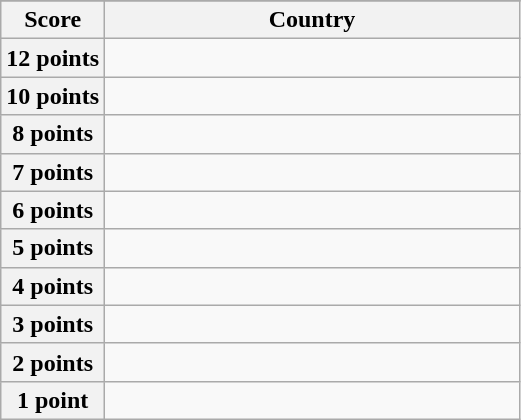<table class="wikitable">
<tr>
</tr>
<tr>
<th scope="col" width="20%">Score</th>
<th scope="col">Country</th>
</tr>
<tr>
<th scope="row">12 points</th>
<td></td>
</tr>
<tr>
<th scope="row">10 points</th>
<td></td>
</tr>
<tr>
<th scope="row">8 points</th>
<td></td>
</tr>
<tr>
<th scope="row">7 points</th>
<td></td>
</tr>
<tr>
<th scope="row">6 points</th>
<td></td>
</tr>
<tr>
<th scope="row">5 points</th>
<td></td>
</tr>
<tr>
<th scope="row">4 points</th>
<td></td>
</tr>
<tr>
<th scope="row">3 points</th>
<td></td>
</tr>
<tr>
<th scope="row">2 points</th>
<td></td>
</tr>
<tr>
<th scope="row">1 point</th>
<td></td>
</tr>
</table>
